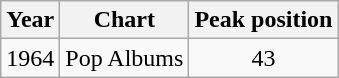<table class="wikitable">
<tr>
<th>Year</th>
<th>Chart</th>
<th>Peak position</th>
</tr>
<tr>
<td>1964</td>
<td>Pop Albums</td>
<td align="center">43</td>
</tr>
</table>
